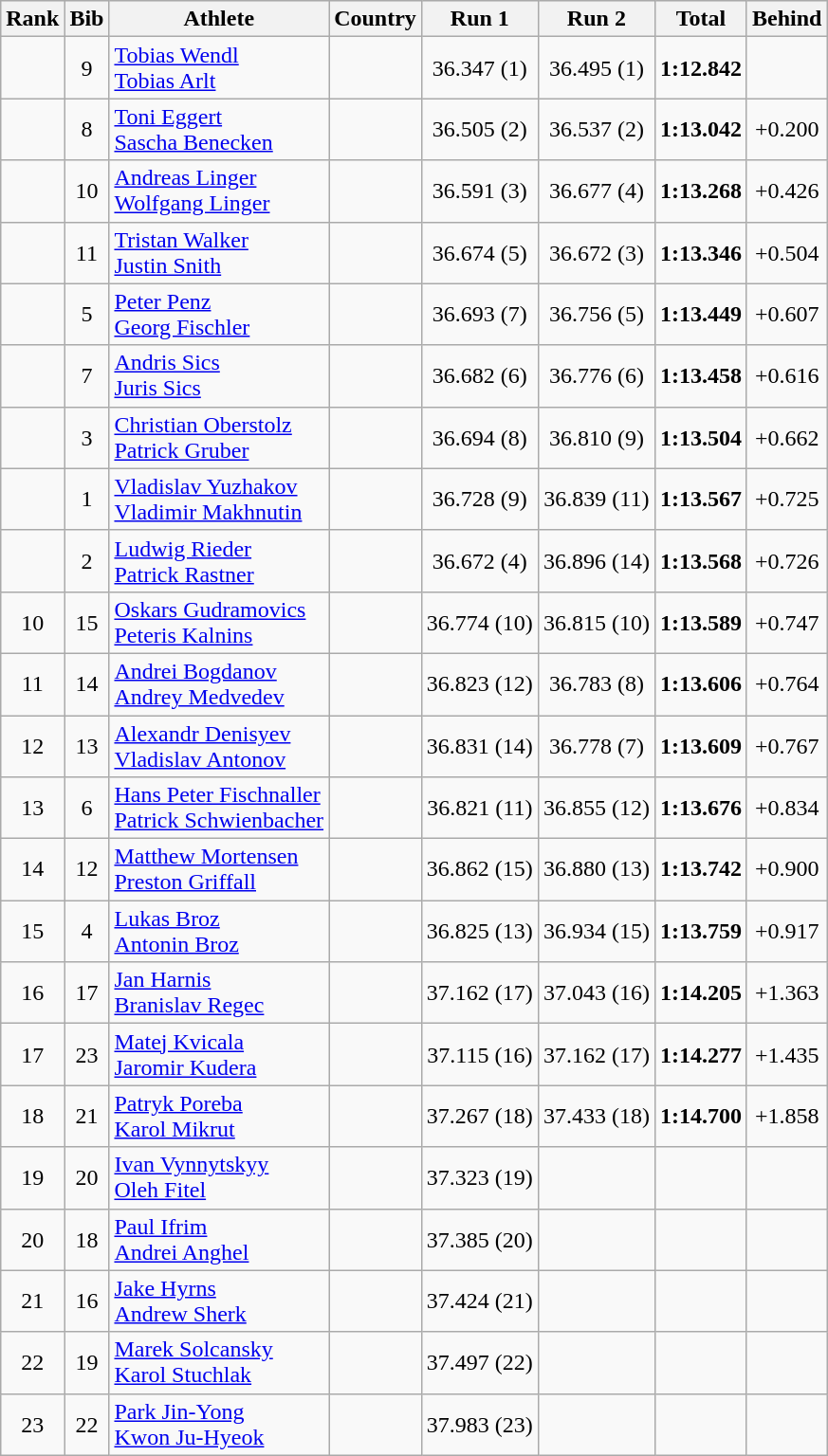<table class="wikitable sortable" style="text-align:center">
<tr bgcolor=efefef>
<th>Rank</th>
<th>Bib</th>
<th>Athlete</th>
<th>Country</th>
<th>Run 1</th>
<th>Run 2</th>
<th>Total</th>
<th>Behind</th>
</tr>
<tr>
<td></td>
<td>9</td>
<td align=left><a href='#'>Tobias Wendl</a><br><a href='#'>Tobias Arlt</a></td>
<td align=left></td>
<td>36.347 (1)</td>
<td>36.495 (1)</td>
<td><strong>1:12.842</strong></td>
<td></td>
</tr>
<tr>
<td></td>
<td>8</td>
<td align=left><a href='#'>Toni Eggert</a><br><a href='#'>Sascha Benecken</a></td>
<td align=left></td>
<td>36.505 (2)</td>
<td>36.537 (2)</td>
<td><strong>1:13.042</strong></td>
<td>+0.200</td>
</tr>
<tr>
<td></td>
<td>10</td>
<td align=left><a href='#'>Andreas Linger</a><br><a href='#'>Wolfgang Linger</a></td>
<td align=left></td>
<td>36.591 (3)</td>
<td>36.677 (4)</td>
<td><strong>1:13.268</strong></td>
<td>+0.426</td>
</tr>
<tr>
<td></td>
<td>11</td>
<td align=left><a href='#'>Tristan Walker</a><br><a href='#'>Justin Snith</a></td>
<td align=left></td>
<td>36.674 (5)</td>
<td>36.672 (3)</td>
<td><strong>1:13.346</strong></td>
<td>+0.504</td>
</tr>
<tr>
<td></td>
<td>5</td>
<td align=left><a href='#'>Peter Penz</a><br><a href='#'>Georg Fischler</a></td>
<td align=left></td>
<td>36.693 (7)</td>
<td>36.756 (5)</td>
<td><strong>1:13.449</strong></td>
<td>+0.607</td>
</tr>
<tr>
<td></td>
<td>7</td>
<td align=left><a href='#'>Andris Sics</a><br><a href='#'>Juris Sics</a></td>
<td align=left></td>
<td>36.682 (6)</td>
<td>36.776 (6)</td>
<td><strong>1:13.458</strong></td>
<td>+0.616</td>
</tr>
<tr>
<td></td>
<td>3</td>
<td align=left><a href='#'>Christian Oberstolz</a><br><a href='#'>Patrick Gruber</a></td>
<td align=left></td>
<td>36.694 (8)</td>
<td>36.810 (9)</td>
<td><strong>1:13.504</strong></td>
<td>+0.662</td>
</tr>
<tr>
<td></td>
<td>1</td>
<td align=left><a href='#'>Vladislav Yuzhakov</a><br><a href='#'>Vladimir Makhnutin</a></td>
<td align=left></td>
<td>36.728 (9)</td>
<td>36.839 (11)</td>
<td><strong>1:13.567</strong></td>
<td>+0.725</td>
</tr>
<tr>
<td></td>
<td>2</td>
<td align=left><a href='#'>Ludwig Rieder</a><br><a href='#'>Patrick Rastner</a></td>
<td align=left></td>
<td>36.672 (4)</td>
<td>36.896 (14)</td>
<td><strong>1:13.568</strong></td>
<td>+0.726</td>
</tr>
<tr>
<td>10</td>
<td>15</td>
<td align=left><a href='#'>Oskars Gudramovics</a><br><a href='#'>Peteris Kalnins</a></td>
<td align=left></td>
<td>36.774 (10)</td>
<td>36.815 (10)</td>
<td><strong>1:13.589</strong></td>
<td>+0.747</td>
</tr>
<tr>
<td>11</td>
<td>14</td>
<td align=left><a href='#'>Andrei Bogdanov</a><br><a href='#'>Andrey Medvedev</a></td>
<td align=left></td>
<td>36.823 (12)</td>
<td>36.783 (8)</td>
<td><strong>1:13.606</strong></td>
<td>+0.764</td>
</tr>
<tr>
<td>12</td>
<td>13</td>
<td align=left><a href='#'>Alexandr Denisyev</a><br><a href='#'>Vladislav Antonov</a></td>
<td align=left></td>
<td>36.831 (14)</td>
<td>36.778 (7)</td>
<td><strong>1:13.609</strong></td>
<td>+0.767</td>
</tr>
<tr>
<td>13</td>
<td>6</td>
<td align=left><a href='#'>Hans Peter Fischnaller</a><br><a href='#'>Patrick Schwienbacher</a></td>
<td align=left></td>
<td>36.821 (11)</td>
<td>36.855 (12)</td>
<td><strong>1:13.676</strong></td>
<td>+0.834</td>
</tr>
<tr>
<td>14</td>
<td>12</td>
<td align=left><a href='#'>Matthew Mortensen</a><br><a href='#'>Preston Griffall</a></td>
<td align=left></td>
<td>36.862 (15)</td>
<td>36.880 (13)</td>
<td><strong>1:13.742</strong></td>
<td>+0.900</td>
</tr>
<tr>
<td>15</td>
<td>4</td>
<td align=left><a href='#'>Lukas Broz</a><br><a href='#'>Antonin Broz</a></td>
<td align=left></td>
<td>36.825 (13)</td>
<td>36.934 (15)</td>
<td><strong>1:13.759</strong></td>
<td>+0.917</td>
</tr>
<tr>
<td>16</td>
<td>17</td>
<td align=left><a href='#'>Jan Harnis</a><br><a href='#'>Branislav Regec</a></td>
<td align=left></td>
<td>37.162 (17)</td>
<td>37.043 (16)</td>
<td><strong>1:14.205</strong></td>
<td>+1.363</td>
</tr>
<tr>
<td>17</td>
<td>23</td>
<td align=left><a href='#'>Matej Kvicala</a><br><a href='#'>Jaromir Kudera</a></td>
<td align=left></td>
<td>37.115 (16)</td>
<td>37.162 (17)</td>
<td><strong>1:14.277</strong></td>
<td>+1.435</td>
</tr>
<tr>
<td>18</td>
<td>21</td>
<td align=left><a href='#'>Patryk Poreba</a><br><a href='#'>Karol Mikrut</a></td>
<td align=left></td>
<td>37.267 (18)</td>
<td>37.433 (18)</td>
<td><strong>1:14.700</strong></td>
<td>+1.858</td>
</tr>
<tr>
<td>19</td>
<td>20</td>
<td align=left><a href='#'>Ivan Vynnytskyy</a><br><a href='#'>Oleh Fitel</a></td>
<td align=left></td>
<td>37.323 (19)</td>
<td></td>
<td><strong></strong></td>
<td></td>
</tr>
<tr>
<td>20</td>
<td>18</td>
<td align=left><a href='#'>Paul Ifrim</a><br><a href='#'>Andrei Anghel</a></td>
<td align=left></td>
<td>37.385 (20)</td>
<td></td>
<td><strong></strong></td>
<td></td>
</tr>
<tr>
<td>21</td>
<td>16</td>
<td align=left><a href='#'>Jake Hyrns</a><br><a href='#'>Andrew Sherk</a></td>
<td align=left></td>
<td>37.424 (21)</td>
<td></td>
<td><strong></strong></td>
<td></td>
</tr>
<tr>
<td>22</td>
<td>19</td>
<td align=left><a href='#'>Marek Solcansky</a><br><a href='#'>Karol Stuchlak</a></td>
<td align=left></td>
<td>37.497 (22)</td>
<td></td>
<td><strong></strong></td>
<td></td>
</tr>
<tr>
<td>23</td>
<td>22</td>
<td align=left><a href='#'>Park Jin-Yong</a><br><a href='#'>Kwon Ju-Hyeok</a></td>
<td align=left></td>
<td>37.983 (23)</td>
<td></td>
<td><strong></strong></td>
<td></td>
</tr>
</table>
